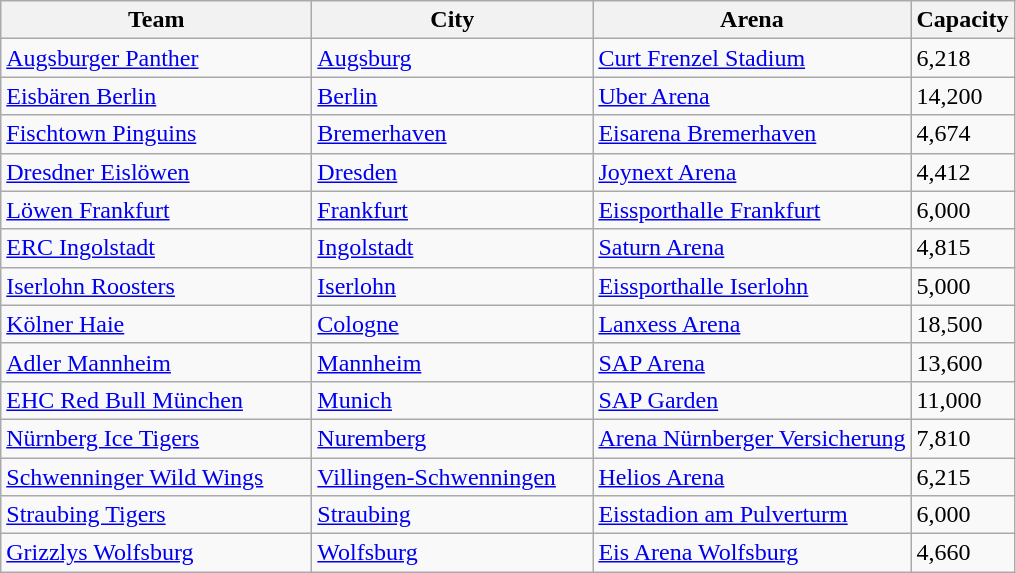<table class="wikitable">
<tr>
<th width="200">Team</th>
<th width="180">City</th>
<th>Arena</th>
<th>Capacity</th>
</tr>
<tr>
<td><a href='#'>Augsburger Panther</a></td>
<td><a href='#'>Augsburg</a></td>
<td><a href='#'>Curt Frenzel Stadium</a></td>
<td>6,218</td>
</tr>
<tr>
<td><a href='#'>Eisbären Berlin</a></td>
<td><a href='#'>Berlin</a></td>
<td><a href='#'>Uber Arena</a></td>
<td>14,200</td>
</tr>
<tr>
<td><a href='#'>Fischtown Pinguins</a></td>
<td><a href='#'>Bremerhaven</a></td>
<td><a href='#'>Eisarena Bremerhaven</a></td>
<td>4,674</td>
</tr>
<tr>
<td><a href='#'>Dresdner Eislöwen</a></td>
<td><a href='#'>Dresden</a></td>
<td><a href='#'>Joynext Arena</a></td>
<td>4,412</td>
</tr>
<tr>
<td><a href='#'>Löwen Frankfurt</a></td>
<td><a href='#'>Frankfurt</a></td>
<td><a href='#'>Eissporthalle Frankfurt</a></td>
<td>6,000</td>
</tr>
<tr>
<td><a href='#'>ERC Ingolstadt</a></td>
<td><a href='#'>Ingolstadt</a></td>
<td><a href='#'>Saturn Arena</a></td>
<td>4,815</td>
</tr>
<tr>
<td><a href='#'>Iserlohn Roosters</a></td>
<td><a href='#'>Iserlohn</a></td>
<td><a href='#'>Eissporthalle Iserlohn</a></td>
<td>5,000</td>
</tr>
<tr>
<td><a href='#'>Kölner Haie</a></td>
<td><a href='#'>Cologne</a></td>
<td><a href='#'>Lanxess Arena</a></td>
<td>18,500</td>
</tr>
<tr>
<td><a href='#'>Adler Mannheim</a></td>
<td><a href='#'>Mannheim</a></td>
<td><a href='#'>SAP Arena</a></td>
<td>13,600</td>
</tr>
<tr>
<td><a href='#'>EHC Red Bull München</a></td>
<td><a href='#'>Munich</a></td>
<td><a href='#'>SAP Garden</a></td>
<td>11,000</td>
</tr>
<tr>
<td><a href='#'>Nürnberg Ice Tigers</a></td>
<td><a href='#'>Nuremberg</a></td>
<td><a href='#'>Arena Nürnberger Versicherung</a></td>
<td>7,810</td>
</tr>
<tr>
<td><a href='#'>Schwenninger Wild Wings</a></td>
<td><a href='#'>Villingen-Schwenningen</a></td>
<td><a href='#'>Helios Arena</a></td>
<td>6,215</td>
</tr>
<tr>
<td><a href='#'>Straubing Tigers</a></td>
<td><a href='#'>Straubing</a></td>
<td><a href='#'>Eisstadion am Pulverturm</a></td>
<td>6,000</td>
</tr>
<tr>
<td><a href='#'>Grizzlys Wolfsburg</a></td>
<td><a href='#'>Wolfsburg</a></td>
<td><a href='#'>Eis Arena Wolfsburg</a></td>
<td>4,660</td>
</tr>
</table>
